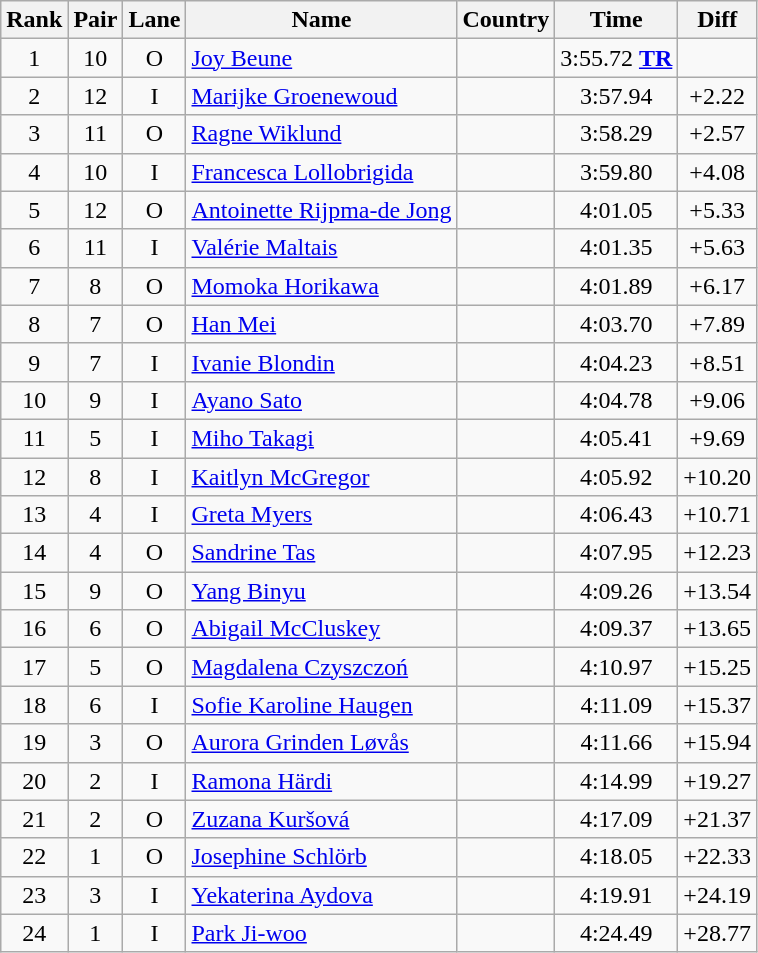<table class="wikitable sortable" style="text-align:center">
<tr>
<th>Rank</th>
<th>Pair</th>
<th>Lane</th>
<th>Name</th>
<th>Country</th>
<th>Time</th>
<th>Diff</th>
</tr>
<tr>
<td>1</td>
<td>10</td>
<td>O</td>
<td align=left><a href='#'>Joy Beune</a></td>
<td align=left></td>
<td>3:55.72 <strong><a href='#'>TR</a></strong></td>
<td></td>
</tr>
<tr>
<td>2</td>
<td>12</td>
<td>I</td>
<td align=left><a href='#'>Marijke Groenewoud</a></td>
<td align=left></td>
<td>3:57.94</td>
<td>+2.22</td>
</tr>
<tr>
<td>3</td>
<td>11</td>
<td>O</td>
<td align=left><a href='#'>Ragne Wiklund</a></td>
<td align=left></td>
<td>3:58.29</td>
<td>+2.57</td>
</tr>
<tr>
<td>4</td>
<td>10</td>
<td>I</td>
<td align=left><a href='#'>Francesca Lollobrigida</a></td>
<td align=left></td>
<td>3:59.80</td>
<td>+4.08</td>
</tr>
<tr>
<td>5</td>
<td>12</td>
<td>O</td>
<td align=left><a href='#'>Antoinette Rijpma-de Jong</a></td>
<td align=left></td>
<td>4:01.05</td>
<td>+5.33</td>
</tr>
<tr>
<td>6</td>
<td>11</td>
<td>I</td>
<td align=left><a href='#'>Valérie Maltais</a></td>
<td align=left></td>
<td>4:01.35</td>
<td>+5.63</td>
</tr>
<tr>
<td>7</td>
<td>8</td>
<td>O</td>
<td align=left><a href='#'>Momoka Horikawa</a></td>
<td align=left></td>
<td>4:01.89</td>
<td>+6.17</td>
</tr>
<tr>
<td>8</td>
<td>7</td>
<td>O</td>
<td align=left><a href='#'>Han Mei</a></td>
<td align=left></td>
<td>4:03.70</td>
<td>+7.89</td>
</tr>
<tr>
<td>9</td>
<td>7</td>
<td>I</td>
<td align=left><a href='#'>Ivanie Blondin</a></td>
<td align=left></td>
<td>4:04.23</td>
<td>+8.51</td>
</tr>
<tr>
<td>10</td>
<td>9</td>
<td>I</td>
<td align=left><a href='#'>Ayano Sato</a></td>
<td align=left></td>
<td>4:04.78</td>
<td>+9.06</td>
</tr>
<tr>
<td>11</td>
<td>5</td>
<td>I</td>
<td align=left><a href='#'>Miho Takagi</a></td>
<td align=left></td>
<td>4:05.41</td>
<td>+9.69</td>
</tr>
<tr>
<td>12</td>
<td>8</td>
<td>I</td>
<td align=left><a href='#'>Kaitlyn McGregor</a></td>
<td align=left></td>
<td>4:05.92</td>
<td>+10.20</td>
</tr>
<tr>
<td>13</td>
<td>4</td>
<td>I</td>
<td align=left><a href='#'>Greta Myers</a></td>
<td align=left></td>
<td>4:06.43</td>
<td>+10.71</td>
</tr>
<tr>
<td>14</td>
<td>4</td>
<td>O</td>
<td align=left><a href='#'>Sandrine Tas</a></td>
<td align=left></td>
<td>4:07.95</td>
<td>+12.23</td>
</tr>
<tr>
<td>15</td>
<td>9</td>
<td>O</td>
<td align=left><a href='#'>Yang Binyu</a></td>
<td align=left></td>
<td>4:09.26</td>
<td>+13.54</td>
</tr>
<tr>
<td>16</td>
<td>6</td>
<td>O</td>
<td align=left><a href='#'>Abigail McCluskey</a></td>
<td align=left></td>
<td>4:09.37</td>
<td>+13.65</td>
</tr>
<tr>
<td>17</td>
<td>5</td>
<td>O</td>
<td align=left><a href='#'>Magdalena Czyszczoń</a></td>
<td align=left></td>
<td>4:10.97</td>
<td>+15.25</td>
</tr>
<tr>
<td>18</td>
<td>6</td>
<td>I</td>
<td align=left><a href='#'>Sofie Karoline Haugen</a></td>
<td align=left></td>
<td>4:11.09</td>
<td>+15.37</td>
</tr>
<tr>
<td>19</td>
<td>3</td>
<td>O</td>
<td align=left><a href='#'>Aurora Grinden Løvås</a></td>
<td align=left></td>
<td>4:11.66</td>
<td>+15.94</td>
</tr>
<tr>
<td>20</td>
<td>2</td>
<td>I</td>
<td align=left><a href='#'>Ramona Härdi</a></td>
<td align=left></td>
<td>4:14.99</td>
<td>+19.27</td>
</tr>
<tr>
<td>21</td>
<td>2</td>
<td>O</td>
<td align=left><a href='#'>Zuzana Kuršová</a></td>
<td align=left></td>
<td>4:17.09</td>
<td>+21.37</td>
</tr>
<tr>
<td>22</td>
<td>1</td>
<td>O</td>
<td align=left><a href='#'>Josephine Schlörb</a></td>
<td align=left></td>
<td>4:18.05</td>
<td>+22.33</td>
</tr>
<tr>
<td>23</td>
<td>3</td>
<td>I</td>
<td align=left><a href='#'>Yekaterina Aydova</a></td>
<td align=left></td>
<td>4:19.91</td>
<td>+24.19</td>
</tr>
<tr>
<td>24</td>
<td>1</td>
<td>I</td>
<td align=left><a href='#'>Park Ji-woo</a></td>
<td align=left></td>
<td>4:24.49</td>
<td>+28.77</td>
</tr>
</table>
